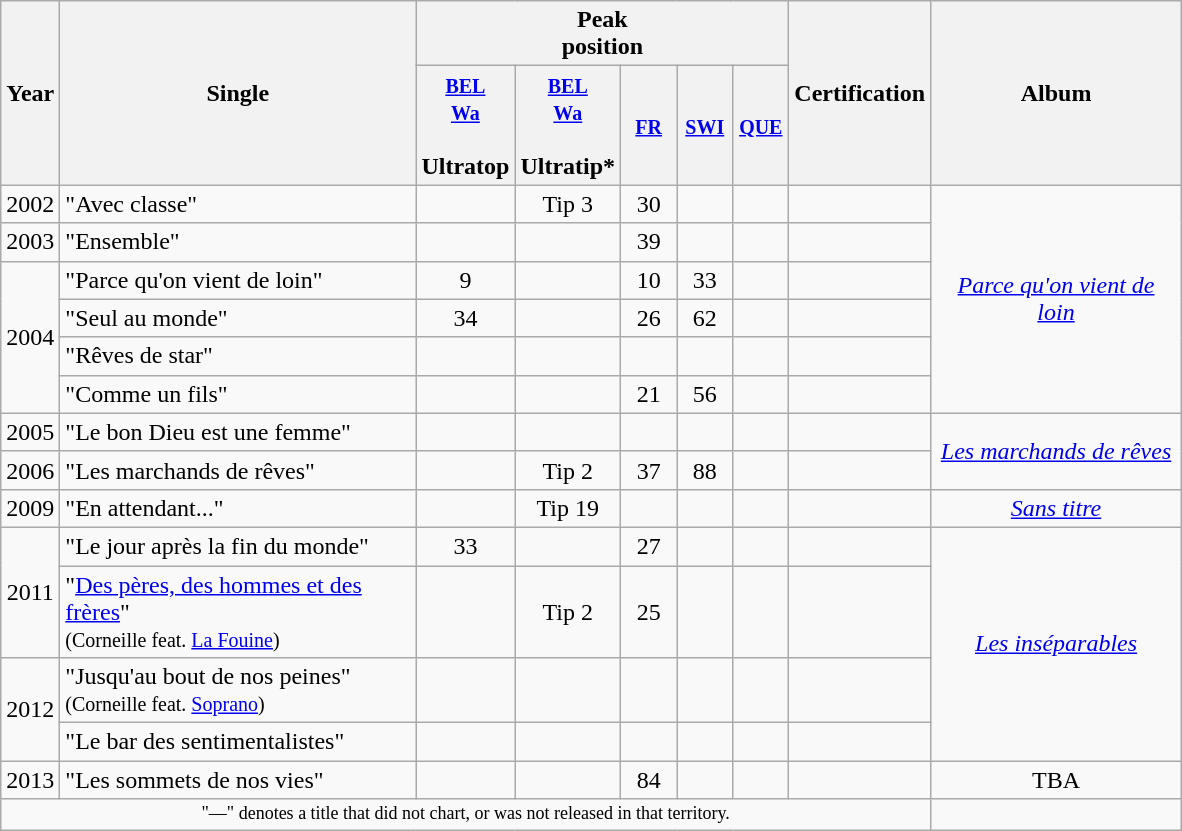<table class="wikitable">
<tr>
<th align="center" rowspan="2" width="10">Year</th>
<th align="center" rowspan="2" width="230">Single</th>
<th align="center" colspan="5">Peak<br>position</th>
<th align="center" rowspan="2" width="40">Certification</th>
<th align="center" rowspan="2" width="160">Album</th>
</tr>
<tr>
<th width="30"><small><a href='#'>BEL <br>Wa</a></small><br><br>Ultratop</th>
<th width="30"><small><a href='#'>BEL <br>Wa</a></small><br><br>Ultratip*</th>
<th width="30"><small><a href='#'>FR</a></small><br></th>
<th width="30"><small><a href='#'>SWI</a></small><br></th>
<th width="30"><small><a href='#'>QUE</a></small></th>
</tr>
<tr>
<td align="center" rowspan="1">2002</td>
<td>"Avec classe"</td>
<td align="center"></td>
<td align="center">Tip 3</td>
<td align="center">30</td>
<td align="center"></td>
<td align="center"></td>
<td align="center"></td>
<td align="center" rowspan=6><em><a href='#'>Parce qu'on vient de loin</a></em></td>
</tr>
<tr>
<td align="center" rowspan="1">2003</td>
<td>"Ensemble"</td>
<td align="center"></td>
<td align="center"></td>
<td align="center">39</td>
<td align="center"></td>
<td align="center"></td>
<td align="center"></td>
</tr>
<tr>
<td align="center" rowspan="4">2004</td>
<td>"Parce qu'on vient de loin"</td>
<td align="center">9</td>
<td align="center"></td>
<td align="center">10</td>
<td align="center">33</td>
<td align="center"></td>
<td align="center"></td>
</tr>
<tr>
<td>"Seul au monde"</td>
<td align="center">34</td>
<td align="center"></td>
<td align="center">26</td>
<td align="center">62</td>
<td align="center"></td>
<td align="center"></td>
</tr>
<tr>
<td>"Rêves de star"</td>
<td align="center"></td>
<td align="center"></td>
<td align="center"></td>
<td align="center"></td>
<td align="center"></td>
<td align="center"></td>
</tr>
<tr>
<td>"Comme un fils"</td>
<td align="center"></td>
<td align="center"></td>
<td align="center">21</td>
<td align="center">56</td>
<td align="center"></td>
<td align="center"></td>
</tr>
<tr>
<td align="center" rowspan="1">2005</td>
<td>"Le bon Dieu est une femme"</td>
<td align="center"></td>
<td align="center"></td>
<td align="center"></td>
<td align="center"></td>
<td align="center"></td>
<td align="center"></td>
<td align="center" rowspan=2><em><a href='#'>Les marchands de rêves</a></em></td>
</tr>
<tr>
<td align="center" rowspan="1">2006</td>
<td>"Les marchands de rêves"</td>
<td align="center"></td>
<td align="center">Tip 2</td>
<td align="center">37</td>
<td align="center">88</td>
<td align="center"></td>
<td align="center"></td>
</tr>
<tr>
<td align="center" rowspan="1">2009</td>
<td>"En attendant..."</td>
<td align="center"></td>
<td align="center">Tip 19</td>
<td align="center"></td>
<td align="center"></td>
<td align="center"></td>
<td align="center"></td>
<td align="center" rowspan=1><em><a href='#'>Sans titre</a></em></td>
</tr>
<tr>
<td align="center" rowspan="2">2011</td>
<td>"Le jour après la fin du monde"</td>
<td align="center">33</td>
<td align="center"></td>
<td align="center">27</td>
<td align="center"></td>
<td align="center"></td>
<td align="center"></td>
<td align="center" rowspan=4><em><a href='#'>Les inséparables</a></em></td>
</tr>
<tr>
<td>"<a href='#'>Des pères, des hommes et des frères</a>" <br><small> (Corneille feat. <a href='#'>La Fouine</a>)</small></td>
<td align="center"></td>
<td align="center">Tip 2</td>
<td align="center">25</td>
<td align="center"></td>
<td align="center"></td>
<td align="center"></td>
</tr>
<tr>
<td align="center" rowspan="2">2012</td>
<td>"Jusqu'au bout de nos peines" <br><small> (Corneille feat. <a href='#'>Soprano</a>)</small></td>
<td align="center"></td>
<td align="center"></td>
<td align="center"></td>
<td align="center"></td>
<td align="center"></td>
<td align="center"></td>
</tr>
<tr>
<td>"Le bar des sentimentalistes"</td>
<td align="center"></td>
<td align="center"></td>
<td align="center"></td>
<td align="center"></td>
<td align="center"></td>
<td align="center"></td>
</tr>
<tr>
<td align="center">2013</td>
<td>"Les sommets de nos vies"</td>
<td align="center"></td>
<td align="center"></td>
<td align="center">84</td>
<td align="center"></td>
<td align="center"></td>
<td align="center"></td>
<td align="center">TBA</td>
</tr>
<tr>
<td align="center" colspan="8" style="font-size:9pt">"—" denotes a title that did not chart, or was not released in that territory.</td>
</tr>
</table>
